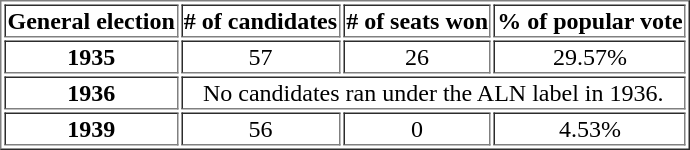<table border="1">
<tr ---->
<td align="center"><strong>General election</strong></td>
<td align="center"><strong># of candidates</strong></td>
<td align="center"><strong># of seats won</strong></td>
<td align="center"><strong>% of popular vote</strong></td>
</tr>
<tr ---->
<td align="center"><strong>1935</strong></td>
<td align="center">57</td>
<td align="center">26</td>
<td align="center">29.57%</td>
</tr>
<tr ---->
<td align="center"><strong>1936</strong></td>
<td align="center" colspan="3">No candidates ran under the ALN label in 1936.</td>
</tr>
<tr ---->
<td align="center"><strong>1939</strong></td>
<td align="center">56</td>
<td align="center">0</td>
<td align="center">4.53%</td>
</tr>
</table>
